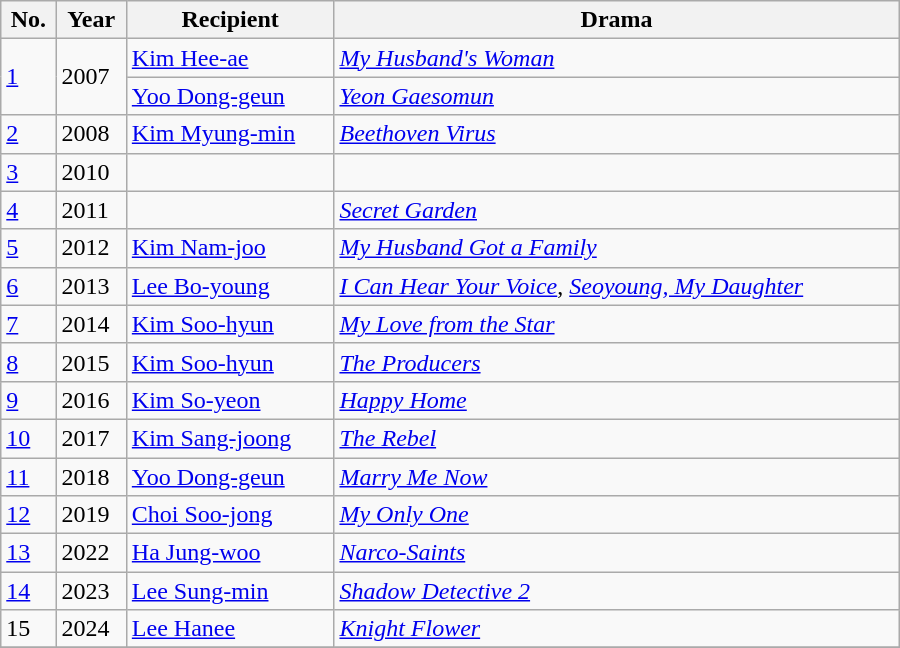<table class="wikitable" style="width:600px">
<tr>
<th>No.</th>
<th>Year</th>
<th>Recipient</th>
<th>Drama</th>
</tr>
<tr>
<td rowspan=2><a href='#'>1</a></td>
<td rowspan=2>2007</td>
<td><a href='#'>Kim Hee-ae</a></td>
<td><em><a href='#'>My Husband's Woman</a></em></td>
</tr>
<tr>
<td><a href='#'>Yoo Dong-geun</a></td>
<td><em><a href='#'>Yeon Gaesomun</a></em></td>
</tr>
<tr>
<td><a href='#'>2</a></td>
<td>2008</td>
<td><a href='#'>Kim Myung-min</a></td>
<td><em><a href='#'>Beethoven Virus</a></em></td>
</tr>
<tr>
<td><a href='#'>3</a></td>
<td>2010</td>
<td></td>
<td></td>
</tr>
<tr>
<td><a href='#'>4</a></td>
<td>2011</td>
<td></td>
<td><em><a href='#'>Secret Garden</a></em></td>
</tr>
<tr>
<td><a href='#'>5</a></td>
<td>2012</td>
<td><a href='#'>Kim Nam-joo</a></td>
<td><em><a href='#'>My Husband Got a Family</a></em></td>
</tr>
<tr>
<td><a href='#'>6</a></td>
<td>2013</td>
<td><a href='#'>Lee Bo-young</a></td>
<td><em><a href='#'>I Can Hear Your Voice</a></em>, <em><a href='#'>Seoyoung, My Daughter</a></em></td>
</tr>
<tr>
<td><a href='#'>7</a></td>
<td>2014</td>
<td><a href='#'>Kim Soo-hyun</a></td>
<td><em><a href='#'>My Love from the Star</a></em></td>
</tr>
<tr>
<td><a href='#'>8</a></td>
<td>2015</td>
<td><a href='#'>Kim Soo-hyun</a></td>
<td><em><a href='#'>The Producers</a></em></td>
</tr>
<tr>
<td><a href='#'>9</a></td>
<td>2016</td>
<td><a href='#'>Kim So-yeon</a></td>
<td><em><a href='#'>Happy Home</a></em></td>
</tr>
<tr>
<td><a href='#'>10</a></td>
<td>2017</td>
<td><a href='#'>Kim Sang-joong</a></td>
<td><em><a href='#'>The Rebel</a></em></td>
</tr>
<tr>
<td><a href='#'>11</a></td>
<td>2018</td>
<td><a href='#'>Yoo Dong-geun</a></td>
<td><em><a href='#'>Marry Me Now</a></em></td>
</tr>
<tr>
<td><a href='#'>12</a></td>
<td>2019</td>
<td><a href='#'>Choi Soo-jong</a></td>
<td><em><a href='#'>My Only One</a></em></td>
</tr>
<tr>
<td><a href='#'>13</a></td>
<td>2022</td>
<td><a href='#'>Ha Jung-woo</a></td>
<td><em><a href='#'>Narco-Saints</a></em></td>
</tr>
<tr>
<td><a href='#'>14</a></td>
<td>2023</td>
<td><a href='#'>Lee Sung-min</a></td>
<td><em><a href='#'>Shadow Detective 2</a></em></td>
</tr>
<tr>
<td>15</td>
<td>2024</td>
<td><a href='#'>Lee Hanee</a></td>
<td><em><a href='#'>Knight Flower</a></em></td>
</tr>
<tr>
</tr>
</table>
